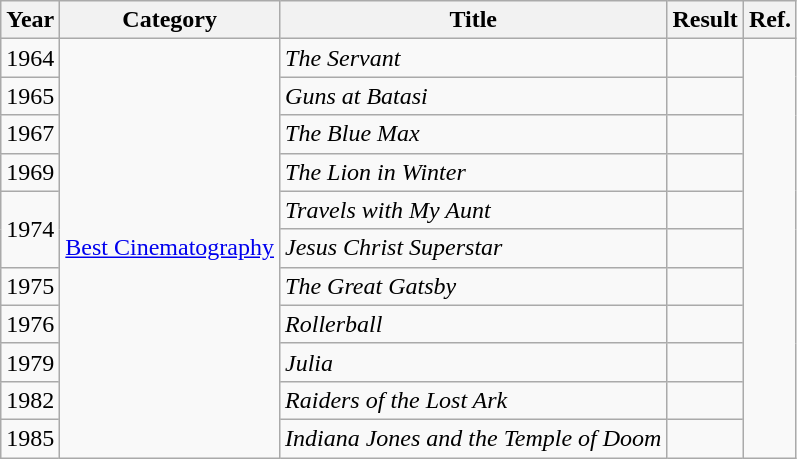<table class="wikitable">
<tr>
<th>Year</th>
<th>Category</th>
<th>Title</th>
<th>Result</th>
<th>Ref.</th>
</tr>
<tr>
<td>1964</td>
<td rowspan=11><a href='#'>Best Cinematography</a></td>
<td><em>The Servant</em></td>
<td></td>
<td rowspan=11></td>
</tr>
<tr>
<td>1965</td>
<td><em>Guns at Batasi</em></td>
<td></td>
</tr>
<tr>
<td>1967</td>
<td><em>The Blue Max</em></td>
<td></td>
</tr>
<tr>
<td>1969</td>
<td><em>The Lion in Winter</em></td>
<td></td>
</tr>
<tr>
<td rowspan=2>1974</td>
<td><em>Travels with My Aunt</em></td>
<td></td>
</tr>
<tr>
<td><em>Jesus Christ Superstar</em></td>
<td></td>
</tr>
<tr>
<td>1975</td>
<td><em>The Great Gatsby</em></td>
<td></td>
</tr>
<tr>
<td>1976</td>
<td><em>Rollerball</em></td>
<td></td>
</tr>
<tr>
<td>1979</td>
<td><em>Julia</em></td>
<td></td>
</tr>
<tr>
<td>1982</td>
<td><em>Raiders of the Lost Ark</em></td>
<td></td>
</tr>
<tr>
<td>1985</td>
<td><em>Indiana Jones and the Temple of Doom</em></td>
<td></td>
</tr>
</table>
